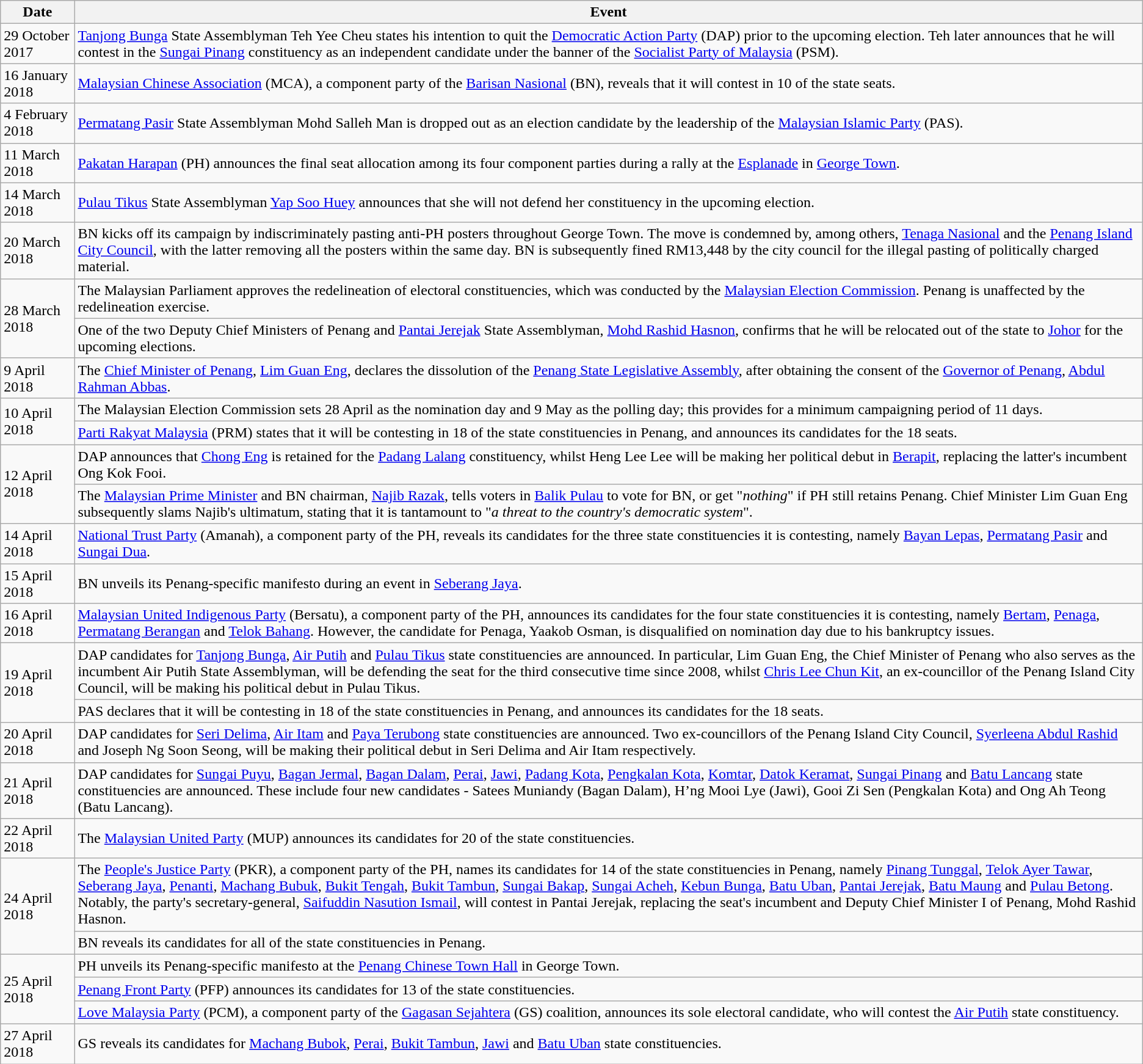<table class="wikitable mw-collapsible">
<tr>
<th>Date</th>
<th>Event</th>
</tr>
<tr>
<td>29 October 2017</td>
<td>  <a href='#'>Tanjong Bunga</a> State Assemblyman Teh Yee Cheu states his intention to quit the <a href='#'>Democratic Action Party</a> (DAP) prior to the upcoming election. Teh later announces that he will contest in the <a href='#'>Sungai Pinang</a> constituency as an independent candidate under the banner of the <a href='#'>Socialist Party of Malaysia</a> (PSM).</td>
</tr>
<tr>
<td>16 January 2018</td>
<td><a href='#'>Malaysian Chinese Association</a> (MCA), a component party of the <a href='#'>Barisan Nasional</a> (BN), reveals that it will contest in 10 of the state seats.</td>
</tr>
<tr>
<td>4 February 2018</td>
<td> <a href='#'>Permatang Pasir</a> State Assemblyman Mohd Salleh Man is dropped out as an election candidate by the leadership of the <a href='#'>Malaysian Islamic Party</a> (PAS).</td>
</tr>
<tr>
<td>11 March 2018</td>
<td> <a href='#'>Pakatan Harapan</a> (PH) announces the final seat allocation among its four component parties during a rally at the <a href='#'>Esplanade</a> in <a href='#'>George Town</a>.</td>
</tr>
<tr>
<td>14 March 2018</td>
<td> <a href='#'>Pulau Tikus</a> State Assemblyman <a href='#'>Yap Soo Huey</a> announces that she will not defend her constituency in the upcoming election.</td>
</tr>
<tr>
<td>20 March 2018</td>
<td>BN kicks off its campaign by indiscriminately pasting anti-PH posters throughout George Town. The move is condemned by, among others, <a href='#'>Tenaga Nasional</a> and the <a href='#'>Penang Island City Council</a>, with the latter removing all the posters within the same day. BN is subsequently fined RM13,448 by the city council for the illegal pasting of politically charged material.</td>
</tr>
<tr>
<td rowspan="2">28 March 2018</td>
<td>The Malaysian Parliament approves the redelineation of electoral constituencies, which was conducted by the <a href='#'>Malaysian Election Commission</a>. Penang is unaffected by the redelineation exercise.</td>
</tr>
<tr>
<td> One of the two Deputy Chief Ministers of Penang and <a href='#'>Pantai Jerejak</a> State Assemblyman, <a href='#'>Mohd Rashid Hasnon</a>, confirms that he will be relocated out of the state to <a href='#'>Johor</a> for the upcoming elections.</td>
</tr>
<tr>
<td>9 April 2018</td>
<td>The <a href='#'>Chief Minister of Penang</a>, <a href='#'>Lim Guan Eng</a>, declares the dissolution of the <a href='#'>Penang State Legislative Assembly</a>, after obtaining the consent of the <a href='#'>Governor of Penang</a>, <a href='#'>Abdul Rahman Abbas</a>.</td>
</tr>
<tr>
<td rowspan="2">10 April 2018</td>
<td>The Malaysian Election Commission sets 28 April as the nomination day and 9 May as the polling day; this provides for a minimum campaigning period of 11 days.</td>
</tr>
<tr>
<td> <a href='#'>Parti Rakyat Malaysia</a> (PRM) states that it will be contesting in 18 of the state constituencies in Penang, and announces its candidates for the 18 seats.</td>
</tr>
<tr>
<td rowspan="2">12 April 2018</td>
<td> DAP announces that <a href='#'>Chong Eng</a> is retained for the <a href='#'>Padang Lalang</a> constituency, whilst Heng Lee Lee will be making her political debut in <a href='#'>Berapit</a>, replacing the latter's incumbent Ong Kok Fooi.</td>
</tr>
<tr>
<td>The <a href='#'>Malaysian Prime Minister</a> and BN chairman, <a href='#'>Najib Razak</a>, tells voters in <a href='#'>Balik Pulau</a> to vote for BN, or get "<em>nothing</em>" if PH still retains Penang. Chief Minister Lim Guan Eng subsequently slams Najib's ultimatum, stating that it is tantamount to "<em>a threat to the country's democratic system</em>".</td>
</tr>
<tr>
<td>14 April 2018</td>
<td> <a href='#'>National Trust Party</a> (Amanah), a component party of the PH, reveals its candidates for the three state constituencies it is contesting, namely <a href='#'>Bayan Lepas</a>, <a href='#'>Permatang Pasir</a> and <a href='#'>Sungai Dua</a>.</td>
</tr>
<tr>
<td>15 April 2018</td>
<td>BN unveils its Penang-specific manifesto during an event in <a href='#'>Seberang Jaya</a>.</td>
</tr>
<tr>
<td>16 April 2018</td>
<td> <a href='#'>Malaysian United Indigenous Party</a> (Bersatu), a component party of the PH, announces its candidates for the four state constituencies it is contesting, namely <a href='#'>Bertam</a>, <a href='#'>Penaga</a>, <a href='#'>Permatang Berangan</a> and <a href='#'>Telok Bahang</a>. However, the candidate for Penaga, Yaakob Osman, is disqualified on nomination day due to his bankruptcy issues.</td>
</tr>
<tr>
<td rowspan="2">19 April 2018</td>
<td> DAP candidates for <a href='#'>Tanjong Bunga</a>, <a href='#'>Air Putih</a> and <a href='#'>Pulau Tikus</a> state constituencies are announced. In particular, Lim Guan Eng, the Chief Minister of Penang who also serves as the incumbent Air Putih State Assemblyman, will be defending the seat for the third consecutive time since 2008, whilst <a href='#'>Chris Lee Chun Kit</a>, an ex-councillor of the Penang Island City Council, will be making his political debut in Pulau Tikus.</td>
</tr>
<tr>
<td> PAS declares that it will be contesting in 18 of the state constituencies in Penang, and announces its candidates for the 18 seats.</td>
</tr>
<tr>
<td>20 April 2018</td>
<td> DAP candidates for <a href='#'>Seri Delima</a>, <a href='#'>Air Itam</a> and <a href='#'>Paya Terubong</a> state constituencies are announced. Two ex-councillors of the Penang Island City Council, <a href='#'>Syerleena Abdul Rashid</a> and Joseph Ng Soon Seong, will be making their political debut in Seri Delima and Air Itam respectively.</td>
</tr>
<tr>
<td>21 April 2018</td>
<td> DAP candidates for <a href='#'>Sungai Puyu</a>, <a href='#'>Bagan Jermal</a>, <a href='#'>Bagan Dalam</a>, <a href='#'>Perai</a>, <a href='#'>Jawi</a>, <a href='#'>Padang Kota</a>, <a href='#'>Pengkalan Kota</a>, <a href='#'>Komtar</a>, <a href='#'>Datok Keramat</a>, <a href='#'>Sungai Pinang</a> and <a href='#'>Batu Lancang</a> state constituencies are announced. These include four new candidates - Satees Muniandy (Bagan Dalam), H’ng Mooi Lye (Jawi), Gooi Zi Sen (Pengkalan Kota) and Ong Ah Teong (Batu Lancang).</td>
</tr>
<tr>
<td>22 April 2018</td>
<td>The <a href='#'>Malaysian United Party</a> (MUP) announces its candidates for 20 of the state constituencies.</td>
</tr>
<tr>
<td rowspan="2">24 April 2018</td>
<td> The <a href='#'>People's Justice Party</a> (PKR), a component party of the PH, names its candidates for 14 of the state constituencies in Penang, namely <a href='#'>Pinang Tunggal</a>, <a href='#'>Telok Ayer Tawar</a>, <a href='#'>Seberang Jaya</a>, <a href='#'>Penanti</a>, <a href='#'>Machang Bubuk</a>, <a href='#'>Bukit Tengah</a>, <a href='#'>Bukit Tambun</a>, <a href='#'>Sungai Bakap</a>, <a href='#'>Sungai Acheh</a>, <a href='#'>Kebun Bunga</a>, <a href='#'>Batu Uban</a>, <a href='#'>Pantai Jerejak</a>, <a href='#'>Batu Maung</a> and <a href='#'>Pulau Betong</a>. Notably, the party's secretary-general, <a href='#'>Saifuddin Nasution Ismail</a>, will contest in Pantai Jerejak, replacing the seat's incumbent and Deputy Chief Minister I of Penang, Mohd Rashid Hasnon.</td>
</tr>
<tr>
<td>BN reveals its candidates for all of the state constituencies in Penang.</td>
</tr>
<tr>
<td rowspan="3">25 April 2018</td>
<td> PH unveils its Penang-specific manifesto at the <a href='#'>Penang Chinese Town Hall</a> in George Town.</td>
</tr>
<tr>
<td> <a href='#'>Penang Front Party</a> (PFP) announces its candidates for 13 of the state constituencies.</td>
</tr>
<tr>
<td> <a href='#'>Love Malaysia Party</a> (PCM), a component party of the <a href='#'>Gagasan Sejahtera</a> (GS) coalition, announces its sole electoral candidate, who will contest the <a href='#'>Air Putih</a> state constituency.</td>
</tr>
<tr>
<td>27 April 2018</td>
<td> GS reveals its candidates for <a href='#'>Machang Bubok</a>, <a href='#'>Perai</a>, <a href='#'>Bukit Tambun</a>, <a href='#'>Jawi</a> and <a href='#'>Batu Uban</a> state constituencies.</td>
</tr>
</table>
